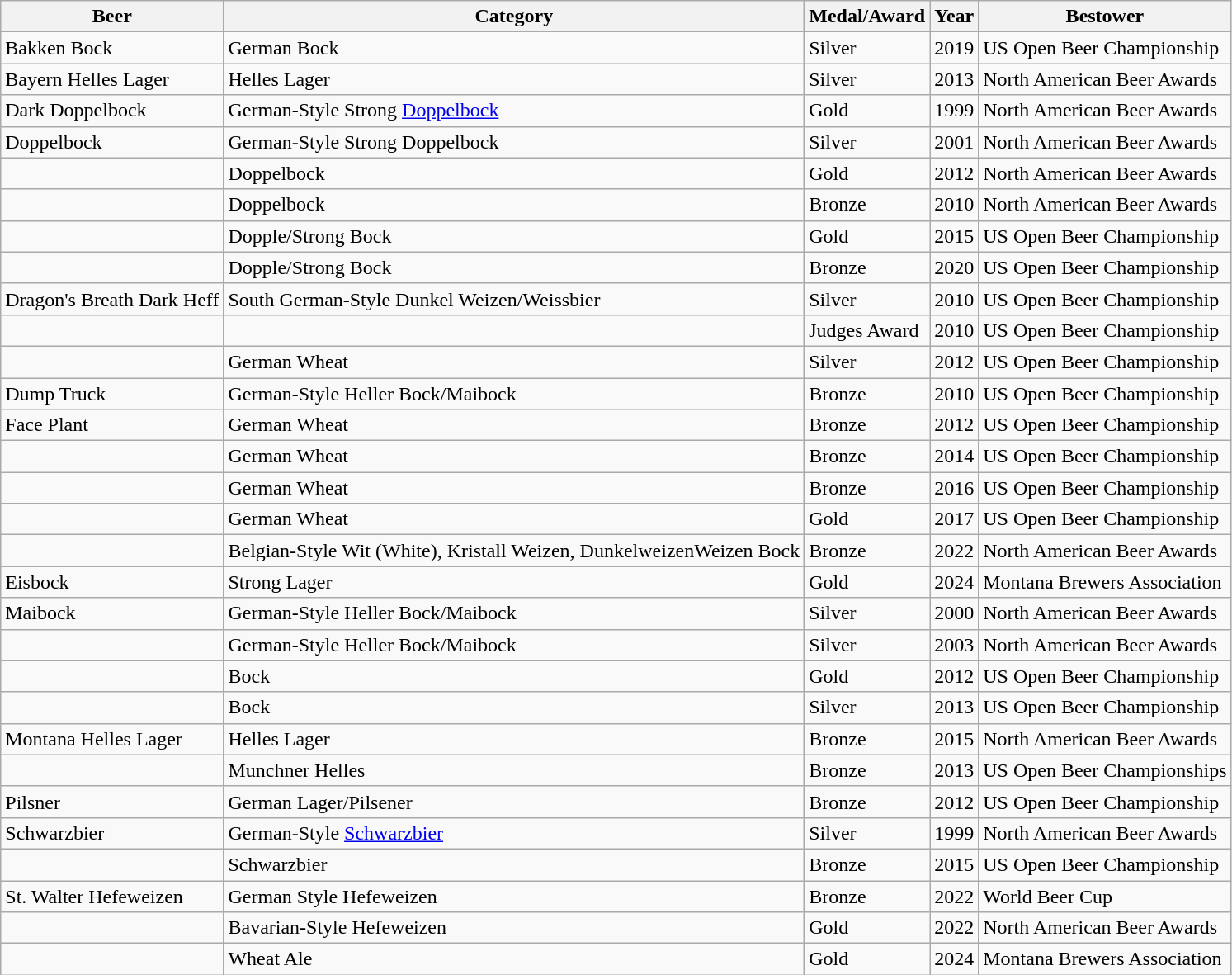<table class="wikitable">
<tr>
<th>Beer</th>
<th>Category</th>
<th>Medal/Award</th>
<th>Year</th>
<th>Bestower</th>
</tr>
<tr>
<td>Bakken Bock</td>
<td>German Bock</td>
<td>Silver</td>
<td>2019</td>
<td>US Open Beer Championship</td>
</tr>
<tr>
<td>Bayern Helles Lager</td>
<td>Helles Lager</td>
<td>Silver</td>
<td>2013</td>
<td>North American Beer Awards</td>
</tr>
<tr>
<td>Dark Doppelbock</td>
<td>German-Style Strong <a href='#'>Doppelbock</a></td>
<td>Gold</td>
<td>1999</td>
<td>North American Beer Awards</td>
</tr>
<tr>
<td>Doppelbock</td>
<td>German-Style Strong Doppelbock</td>
<td>Silver</td>
<td>2001</td>
<td>North American Beer Awards</td>
</tr>
<tr>
<td></td>
<td>Doppelbock</td>
<td>Gold</td>
<td>2012</td>
<td>North American Beer Awards</td>
</tr>
<tr>
<td></td>
<td>Doppelbock</td>
<td>Bronze</td>
<td>2010</td>
<td>North American Beer Awards</td>
</tr>
<tr>
<td></td>
<td>Dopple/Strong Bock</td>
<td>Gold</td>
<td>2015</td>
<td>US Open Beer Championship</td>
</tr>
<tr>
<td></td>
<td>Dopple/Strong Bock</td>
<td>Bronze</td>
<td>2020</td>
<td>US Open Beer Championship</td>
</tr>
<tr>
<td>Dragon's Breath Dark Heff</td>
<td>South German-Style Dunkel Weizen/Weissbier</td>
<td>Silver</td>
<td>2010</td>
<td>US Open Beer Championship</td>
</tr>
<tr>
<td></td>
<td></td>
<td>Judges Award</td>
<td>2010</td>
<td>US Open Beer Championship</td>
</tr>
<tr>
<td></td>
<td>German Wheat</td>
<td>Silver</td>
<td>2012</td>
<td>US Open Beer Championship</td>
</tr>
<tr>
<td>Dump Truck</td>
<td>German-Style Heller Bock/Maibock</td>
<td>Bronze</td>
<td>2010</td>
<td>US Open Beer Championship</td>
</tr>
<tr>
<td>Face Plant</td>
<td>German Wheat</td>
<td>Bronze</td>
<td>2012</td>
<td>US Open Beer Championship</td>
</tr>
<tr>
<td></td>
<td>German Wheat</td>
<td>Bronze</td>
<td>2014</td>
<td>US Open Beer Championship</td>
</tr>
<tr>
<td></td>
<td>German Wheat</td>
<td>Bronze</td>
<td>2016</td>
<td>US Open Beer Championship</td>
</tr>
<tr>
<td></td>
<td>German Wheat</td>
<td>Gold</td>
<td>2017</td>
<td>US Open Beer Championship</td>
</tr>
<tr>
<td></td>
<td>Belgian-Style Wit (White), Kristall Weizen, DunkelweizenWeizen Bock</td>
<td>Bronze</td>
<td>2022</td>
<td>North American Beer Awards</td>
</tr>
<tr>
<td>Eisbock</td>
<td>Strong Lager</td>
<td>Gold</td>
<td>2024</td>
<td>Montana Brewers Association</td>
</tr>
<tr>
<td>Maibock</td>
<td>German-Style Heller Bock/Maibock</td>
<td>Silver</td>
<td>2000</td>
<td>North American Beer Awards</td>
</tr>
<tr>
<td></td>
<td>German-Style Heller Bock/Maibock</td>
<td>Silver</td>
<td>2003</td>
<td>North American Beer Awards</td>
</tr>
<tr>
<td></td>
<td>Bock</td>
<td>Gold</td>
<td>2012</td>
<td>US Open Beer Championship</td>
</tr>
<tr>
<td></td>
<td>Bock</td>
<td>Silver</td>
<td>2013</td>
<td>US Open Beer Championship</td>
</tr>
<tr>
<td>Montana Helles Lager</td>
<td>Helles Lager</td>
<td>Bronze</td>
<td>2015</td>
<td>North American Beer Awards</td>
</tr>
<tr>
<td></td>
<td>Munchner Helles</td>
<td>Bronze</td>
<td>2013</td>
<td>US Open Beer Championships</td>
</tr>
<tr>
<td>Pilsner</td>
<td>German Lager/Pilsener</td>
<td>Bronze</td>
<td>2012</td>
<td>US Open Beer Championship</td>
</tr>
<tr>
<td>Schwarzbier</td>
<td>German-Style <a href='#'>Schwarzbier</a></td>
<td>Silver</td>
<td>1999</td>
<td>North American Beer Awards</td>
</tr>
<tr>
<td></td>
<td>Schwarzbier</td>
<td>Bronze</td>
<td>2015</td>
<td>US Open Beer Championship</td>
</tr>
<tr>
<td>St. Walter Hefeweizen</td>
<td>German Style Hefeweizen</td>
<td>Bronze</td>
<td>2022</td>
<td>World Beer Cup</td>
</tr>
<tr>
<td></td>
<td>Bavarian-Style Hefeweizen</td>
<td>Gold</td>
<td>2022</td>
<td>North American Beer Awards</td>
</tr>
<tr>
<td></td>
<td>Wheat Ale</td>
<td>Gold</td>
<td>2024</td>
<td>Montana Brewers Association</td>
</tr>
</table>
